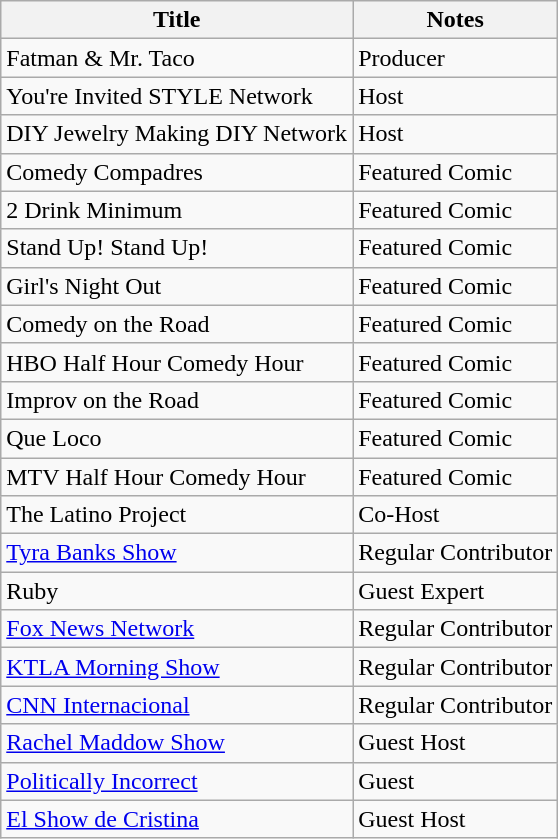<table class="wikitable">
<tr>
<th>Title</th>
<th>Notes</th>
</tr>
<tr>
<td>Fatman & Mr. Taco</td>
<td>Producer</td>
</tr>
<tr>
<td>You're Invited STYLE Network</td>
<td>Host</td>
</tr>
<tr>
<td>DIY Jewelry Making DIY Network</td>
<td>Host</td>
</tr>
<tr>
<td>Comedy Compadres</td>
<td>Featured Comic</td>
</tr>
<tr>
<td>2 Drink Minimum</td>
<td>Featured Comic</td>
</tr>
<tr>
<td>Stand Up! Stand Up!</td>
<td>Featured Comic</td>
</tr>
<tr>
<td>Girl's Night Out</td>
<td>Featured Comic</td>
</tr>
<tr>
<td>Comedy on the Road</td>
<td>Featured Comic</td>
</tr>
<tr>
<td>HBO Half Hour Comedy Hour</td>
<td>Featured Comic</td>
</tr>
<tr>
<td>Improv on the Road</td>
<td>Featured Comic</td>
</tr>
<tr>
<td>Que Loco</td>
<td>Featured Comic</td>
</tr>
<tr>
<td>MTV Half Hour Comedy Hour</td>
<td>Featured Comic</td>
</tr>
<tr>
<td>The Latino Project</td>
<td>Co-Host</td>
</tr>
<tr>
<td><a href='#'>Tyra Banks Show</a></td>
<td>Regular Contributor</td>
</tr>
<tr>
<td>Ruby</td>
<td>Guest Expert</td>
</tr>
<tr>
<td><a href='#'>Fox News Network</a></td>
<td>Regular Contributor</td>
</tr>
<tr>
<td><a href='#'>KTLA Morning Show</a></td>
<td>Regular Contributor</td>
</tr>
<tr>
<td><a href='#'>CNN Internacional</a></td>
<td>Regular Contributor</td>
</tr>
<tr>
<td><a href='#'>Rachel Maddow Show</a></td>
<td>Guest Host</td>
</tr>
<tr>
<td><a href='#'>Politically Incorrect</a></td>
<td>Guest</td>
</tr>
<tr>
<td><a href='#'>El Show de Cristina</a></td>
<td>Guest Host</td>
</tr>
</table>
